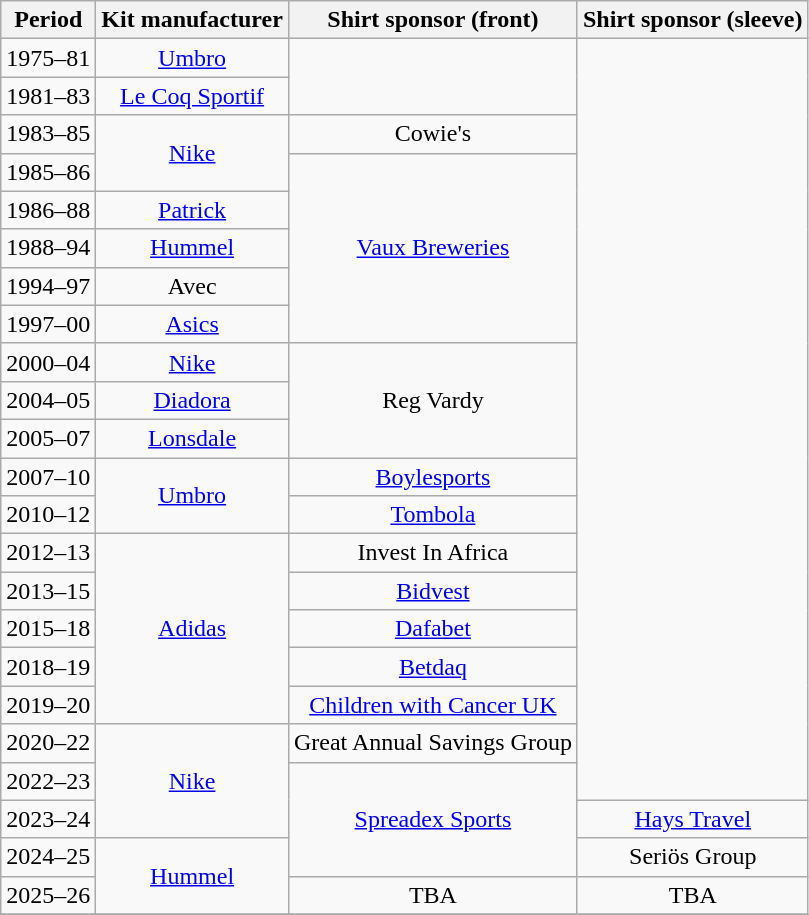<table class="wikitable" style="text-align:center">
<tr align="center">
<th>Period</th>
<th>Kit manufacturer</th>
<th>Shirt sponsor (front)</th>
<th>Shirt sponsor (sleeve)</th>
</tr>
<tr align="center">
<td>1975–81</td>
<td><a href='#'>Umbro</a></td>
<td rowspan=2></td>
<td rowspan=20></td>
</tr>
<tr align="center">
<td>1981–83</td>
<td><a href='#'>Le Coq Sportif</a></td>
</tr>
<tr align="center">
<td>1983–85</td>
<td rowspan=2><a href='#'>Nike</a></td>
<td>Cowie's</td>
</tr>
<tr align="center">
<td>1985–86</td>
<td rowspan=5><a href='#'>Vaux Breweries</a></td>
</tr>
<tr align="center">
<td>1986–88</td>
<td><a href='#'>Patrick</a></td>
</tr>
<tr align="center">
<td>1988–94</td>
<td><a href='#'>Hummel</a></td>
</tr>
<tr align="center">
<td>1994–97</td>
<td>Avec</td>
</tr>
<tr align="center">
<td>1997–00</td>
<td><a href='#'>Asics</a></td>
</tr>
<tr align="center">
<td>2000–04</td>
<td><a href='#'>Nike</a></td>
<td rowspan=3>Reg Vardy</td>
</tr>
<tr align="center">
<td>2004–05</td>
<td><a href='#'>Diadora</a></td>
</tr>
<tr align="center">
<td>2005–07</td>
<td><a href='#'>Lonsdale</a></td>
</tr>
<tr align="center">
<td>2007–10</td>
<td rowspan=2><a href='#'>Umbro</a></td>
<td><a href='#'>Boylesports</a></td>
</tr>
<tr align="center">
<td>2010–12</td>
<td><a href='#'>Tombola</a></td>
</tr>
<tr align="center">
<td>2012–13</td>
<td rowspan=5><a href='#'>Adidas</a></td>
<td>Invest In Africa</td>
</tr>
<tr align="center">
<td>2013–15</td>
<td><a href='#'>Bidvest</a></td>
</tr>
<tr align="center">
<td>2015–18</td>
<td><a href='#'>Dafabet</a></td>
</tr>
<tr align="center">
<td>2018–19</td>
<td><a href='#'>Betdaq</a></td>
</tr>
<tr align="center">
<td>2019–20</td>
<td rowspan=1><a href='#'>Children with Cancer UK</a></td>
</tr>
<tr align="center">
<td>2020–22</td>
<td rowspan=3><a href='#'>Nike</a></td>
<td>Great Annual Savings Group</td>
</tr>
<tr align="center">
<td>2022–23</td>
<td rowspan=3><a href='#'>Spreadex Sports</a></td>
</tr>
<tr align="center">
<td>2023–24</td>
<td><a href='#'>Hays Travel</a></td>
</tr>
<tr align="center">
<td>2024–25</td>
<td rowspan=2><a href='#'>Hummel</a></td>
<td>Seriös Group</td>
</tr>
<tr align="center">
<td>2025–26</td>
<td>TBA</td>
<td>TBA</td>
</tr>
<tr align="center">
</tr>
</table>
